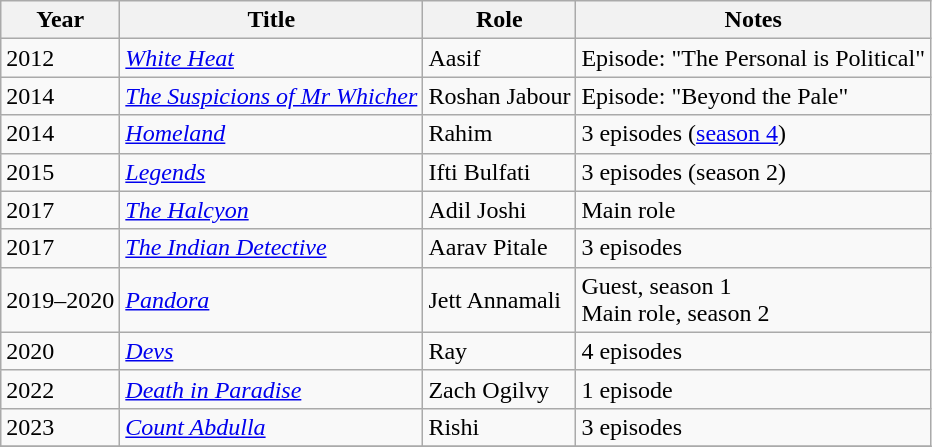<table class="wikitable sortable">
<tr>
<th>Year</th>
<th>Title</th>
<th>Role</th>
<th class="unsortable">Notes</th>
</tr>
<tr>
<td>2012</td>
<td><em><a href='#'>White Heat</a></em></td>
<td>Aasif</td>
<td>Episode: "The Personal is Political"</td>
</tr>
<tr>
<td>2014</td>
<td><em><a href='#'>The Suspicions of Mr Whicher</a></em></td>
<td>Roshan Jabour</td>
<td>Episode: "Beyond the Pale"</td>
</tr>
<tr>
<td>2014</td>
<td><em><a href='#'>Homeland</a></em></td>
<td>Rahim</td>
<td>3 episodes (<a href='#'>season 4</a>)</td>
</tr>
<tr>
<td>2015</td>
<td><em><a href='#'>Legends</a></em></td>
<td>Ifti Bulfati</td>
<td>3 episodes (season 2)</td>
</tr>
<tr>
<td>2017</td>
<td><em><a href='#'>The Halcyon</a></em></td>
<td>Adil Joshi</td>
<td>Main role</td>
</tr>
<tr>
<td>2017</td>
<td><em><a href='#'>The Indian Detective</a></em></td>
<td>Aarav Pitale</td>
<td>3 episodes</td>
</tr>
<tr>
<td>2019–2020</td>
<td><em><a href='#'>Pandora</a></em></td>
<td>Jett Annamali</td>
<td>Guest, season 1<br>Main role, season 2</td>
</tr>
<tr>
<td>2020</td>
<td><em><a href='#'>Devs</a></em></td>
<td>Ray</td>
<td>4 episodes</td>
</tr>
<tr>
<td>2022</td>
<td><em><a href='#'>Death in Paradise</a></em></td>
<td>Zach Ogilvy</td>
<td>1 episode</td>
</tr>
<tr>
<td>2023</td>
<td><em><a href='#'>Count Abdulla</a></em></td>
<td>Rishi</td>
<td>3 episodes</td>
</tr>
<tr>
</tr>
</table>
